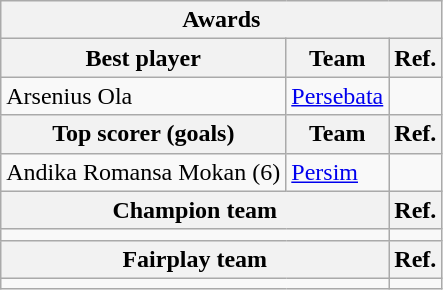<table class="wikitable sortable">
<tr>
<th colspan="3">Awards</th>
</tr>
<tr>
<th>Best player</th>
<th>Team</th>
<th>Ref.</th>
</tr>
<tr>
<td>Arsenius Ola</td>
<td><a href='#'>Persebata</a></td>
<td></td>
</tr>
<tr>
<th>Top scorer (goals)</th>
<th>Team</th>
<th>Ref.</th>
</tr>
<tr>
<td>Andika Romansa Mokan (6)</td>
<td><a href='#'>Persim</a></td>
<td></td>
</tr>
<tr>
<th colspan="2">Champion team</th>
<th>Ref.</th>
</tr>
<tr>
<td colspan="2"></td>
<td></td>
</tr>
<tr>
<th colspan="2">Fairplay team</th>
<th>Ref.</th>
</tr>
<tr>
<td colspan="2"></td>
<td></td>
</tr>
</table>
